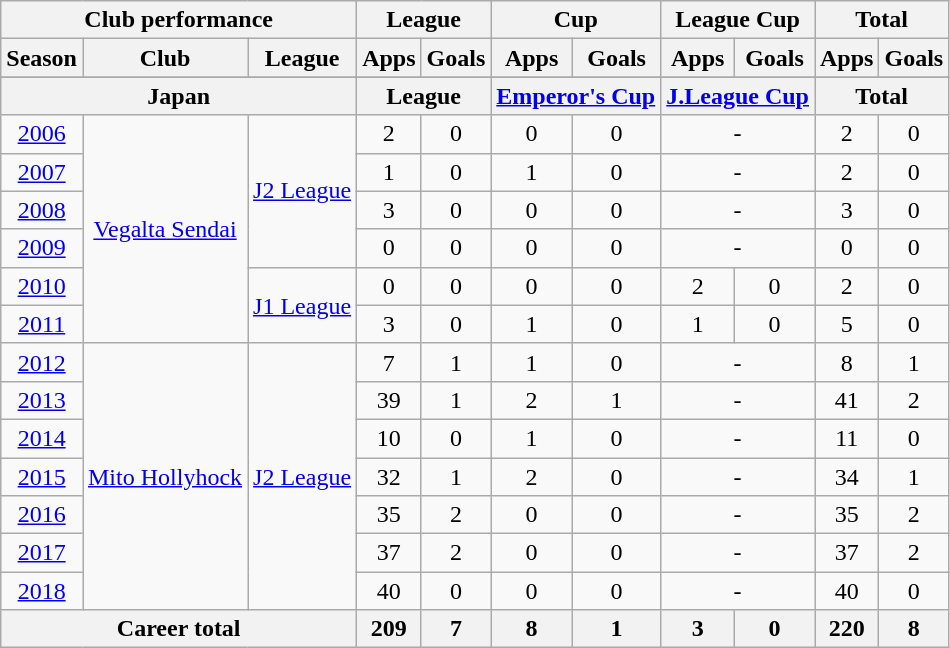<table class="wikitable" style="text-align:center">
<tr>
<th colspan=3>Club performance</th>
<th colspan=2>League</th>
<th colspan=2>Cup</th>
<th colspan=2>League Cup</th>
<th colspan=2>Total</th>
</tr>
<tr>
<th>Season</th>
<th>Club</th>
<th>League</th>
<th>Apps</th>
<th>Goals</th>
<th>Apps</th>
<th>Goals</th>
<th>Apps</th>
<th>Goals</th>
<th>Apps</th>
<th>Goals</th>
</tr>
<tr>
</tr>
<tr>
<th colspan=3>Japan</th>
<th colspan=2>League</th>
<th colspan=2><a href='#'>Emperor's Cup</a></th>
<th colspan=2><a href='#'>J.League Cup</a></th>
<th colspan=2>Total</th>
</tr>
<tr>
<td><a href='#'>2006</a></td>
<td rowspan="6"><a href='#'>Vegalta Sendai</a></td>
<td rowspan="4"><a href='#'>J2 League</a></td>
<td>2</td>
<td>0</td>
<td>0</td>
<td>0</td>
<td colspan="2">-</td>
<td>2</td>
<td>0</td>
</tr>
<tr>
<td><a href='#'>2007</a></td>
<td>1</td>
<td>0</td>
<td>1</td>
<td>0</td>
<td colspan="2">-</td>
<td>2</td>
<td>0</td>
</tr>
<tr>
<td><a href='#'>2008</a></td>
<td>3</td>
<td>0</td>
<td>0</td>
<td>0</td>
<td colspan="2">-</td>
<td>3</td>
<td>0</td>
</tr>
<tr>
<td><a href='#'>2009</a></td>
<td>0</td>
<td>0</td>
<td>0</td>
<td>0</td>
<td colspan="2">-</td>
<td>0</td>
<td>0</td>
</tr>
<tr>
<td><a href='#'>2010</a></td>
<td rowspan="2"><a href='#'>J1 League</a></td>
<td>0</td>
<td>0</td>
<td>0</td>
<td>0</td>
<td>2</td>
<td>0</td>
<td>2</td>
<td>0</td>
</tr>
<tr>
<td><a href='#'>2011</a></td>
<td>3</td>
<td>0</td>
<td>1</td>
<td>0</td>
<td>1</td>
<td>0</td>
<td>5</td>
<td>0</td>
</tr>
<tr>
<td><a href='#'>2012</a></td>
<td rowspan="7"><a href='#'>Mito Hollyhock</a></td>
<td rowspan="7"><a href='#'>J2 League</a></td>
<td>7</td>
<td>1</td>
<td>1</td>
<td>0</td>
<td colspan="2">-</td>
<td>8</td>
<td>1</td>
</tr>
<tr>
<td><a href='#'>2013</a></td>
<td>39</td>
<td>1</td>
<td>2</td>
<td>1</td>
<td colspan="2">-</td>
<td>41</td>
<td>2</td>
</tr>
<tr>
<td><a href='#'>2014</a></td>
<td>10</td>
<td>0</td>
<td>1</td>
<td>0</td>
<td colspan="2">-</td>
<td>11</td>
<td>0</td>
</tr>
<tr>
<td><a href='#'>2015</a></td>
<td>32</td>
<td>1</td>
<td>2</td>
<td>0</td>
<td colspan="2">-</td>
<td>34</td>
<td>1</td>
</tr>
<tr>
<td><a href='#'>2016</a></td>
<td>35</td>
<td>2</td>
<td>0</td>
<td>0</td>
<td colspan="2">-</td>
<td>35</td>
<td>2</td>
</tr>
<tr>
<td><a href='#'>2017</a></td>
<td>37</td>
<td>2</td>
<td>0</td>
<td>0</td>
<td colspan="2">-</td>
<td>37</td>
<td>2</td>
</tr>
<tr>
<td><a href='#'>2018</a></td>
<td>40</td>
<td>0</td>
<td>0</td>
<td>0</td>
<td colspan="2">-</td>
<td>40</td>
<td>0</td>
</tr>
<tr>
<th colspan=3>Career total</th>
<th>209</th>
<th>7</th>
<th>8</th>
<th>1</th>
<th>3</th>
<th>0</th>
<th>220</th>
<th>8</th>
</tr>
</table>
